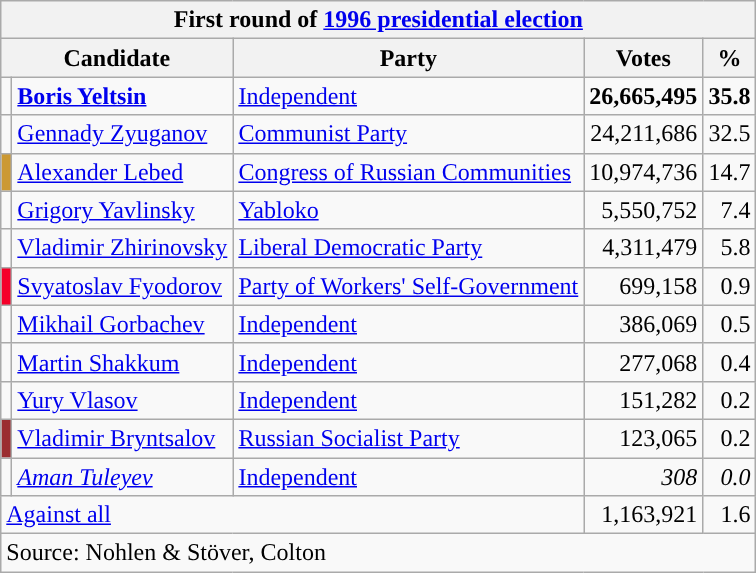<table class=wikitable style=text-align:right>
<tr>
<th colspan=5>First round of <a href='#'>1996 presidential election</a></th>
</tr>
<tr>
<th colspan=2>Candidate</th>
<th>Party</th>
<th>Votes</th>
<th>%</th>
</tr>
<tr>
<td style="background-color: "></td>
<td align=left><strong><a href='#'>Boris Yeltsin</a></strong></td>
<td align=left><a href='#'>Independent</a></td>
<td><strong>26,665,495</strong></td>
<td><strong>35.8</strong></td>
</tr>
<tr>
<td style="background-color: "></td>
<td align=left><a href='#'>Gennady Zyuganov</a></td>
<td align=left><a href='#'>Communist Party</a></td>
<td>24,211,686</td>
<td>32.5</td>
</tr>
<tr>
<td style="background-color: #CC9933"></td>
<td align=left><a href='#'>Alexander Lebed</a></td>
<td align=left><a href='#'>Congress of Russian Communities</a></td>
<td>10,974,736</td>
<td>14.7</td>
</tr>
<tr>
<td style="background-color: "></td>
<td align=left><a href='#'>Grigory Yavlinsky</a></td>
<td align=left><a href='#'>Yabloko</a></td>
<td>5,550,752</td>
<td>7.4</td>
</tr>
<tr>
<td style="background-color: "></td>
<td align=left><a href='#'>Vladimir Zhirinovsky</a></td>
<td align=left><a href='#'>Liberal Democratic Party</a></td>
<td>4,311,479</td>
<td>5.8</td>
</tr>
<tr>
<td style="background-color: #f50029"></td>
<td align=left><a href='#'>Svyatoslav Fyodorov</a></td>
<td align=left><a href='#'>Party of Workers' Self-Government</a></td>
<td>699,158</td>
<td>0.9</td>
</tr>
<tr>
<td style="background-color: "></td>
<td align=left><a href='#'>Mikhail Gorbachev</a></td>
<td align=left><a href='#'>Independent</a></td>
<td>386,069</td>
<td>0.5</td>
</tr>
<tr>
<td style="background-color: "></td>
<td align=left><a href='#'>Martin Shakkum</a></td>
<td align=left><a href='#'>Independent</a></td>
<td>277,068</td>
<td>0.4</td>
</tr>
<tr>
<td style="background-color: "></td>
<td align=left><a href='#'>Yury Vlasov</a></td>
<td align=left><a href='#'>Independent</a></td>
<td>151,282</td>
<td>0.2</td>
</tr>
<tr>
<td style="background-color: #9b2d30"></td>
<td align=left><a href='#'>Vladimir Bryntsalov</a></td>
<td align=left><a href='#'>Russian Socialist Party</a></td>
<td>123,065</td>
<td>0.2</td>
</tr>
<tr>
<td style="background-color: "></td>
<td align=left><em><a href='#'>Aman Tuleyev</a></em></td>
<td align=left><a href='#'>Independent</a></td>
<td><em>308</em></td>
<td><em>0.0</em></td>
</tr>
<tr>
<td align=left colspan=3><a href='#'>Against all</a></td>
<td>1,163,921</td>
<td>1.6</td>
</tr>
<tr>
<td align=left colspan=7>Source: Nohlen & Stöver, Colton</td>
</tr>
</table>
